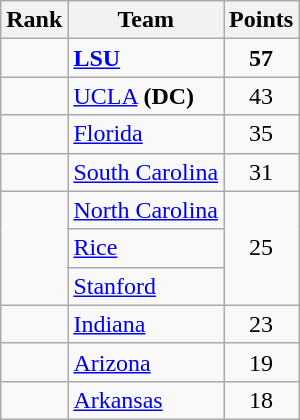<table class="wikitable sortable" style="text-align:center">
<tr>
<th>Rank</th>
<th>Team</th>
<th>Points</th>
</tr>
<tr>
<td></td>
<td align="left"><strong><a href='#'>LSU</a></strong></td>
<td><strong>57</strong></td>
</tr>
<tr>
<td></td>
<td align="left"><a href='#'>UCLA</a> <strong>(DC)</strong></td>
<td>43</td>
</tr>
<tr>
<td></td>
<td align="left"><a href='#'>Florida</a></td>
<td>35</td>
</tr>
<tr>
<td></td>
<td align="left"><a href='#'>South Carolina</a></td>
<td>31</td>
</tr>
<tr>
<td rowspan=3></td>
<td align="left"><a href='#'>North Carolina</a></td>
<td rowspan=3>25</td>
</tr>
<tr>
<td align="left"><a href='#'>Rice</a></td>
</tr>
<tr>
<td align="left"><a href='#'>Stanford</a></td>
</tr>
<tr>
<td></td>
<td align="left"><a href='#'>Indiana</a></td>
<td>23</td>
</tr>
<tr>
<td></td>
<td align="left"><a href='#'>Arizona</a></td>
<td>19</td>
</tr>
<tr>
<td></td>
<td align="left"><a href='#'>Arkansas</a></td>
<td>18</td>
</tr>
</table>
